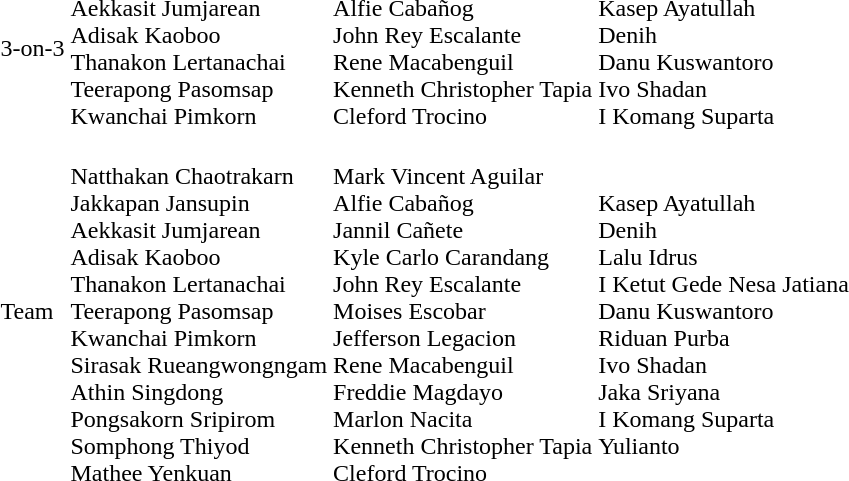<table>
<tr>
<td>3-on-3</td>
<td nowrap=true><br>Aekkasit Jumjarean<br>Adisak Kaoboo<br>Thanakon Lertanachai<br>Teerapong Pasomsap<br>Kwanchai Pimkorn</td>
<td nowrap=true><br>Alfie Cabañog<br>John Rey Escalante<br>Rene Macabenguil<br>Kenneth Christopher Tapia<br>Cleford Trocino</td>
<td nowrap=true><br>Kasep Ayatullah<br>Denih<br>Danu Kuswantoro<br>Ivo Shadan<br>I Komang Suparta</td>
</tr>
<tr>
<td>Team</td>
<td nowrap=true><br>Natthakan Chaotrakarn<br>Jakkapan Jansupin<br>Aekkasit Jumjarean<br>Adisak Kaoboo<br>Thanakon Lertanachai<br>Teerapong Pasomsap<br>Kwanchai Pimkorn<br>Sirasak Rueangwongngam<br>Athin Singdong<br>Pongsakorn Sripirom<br>Somphong Thiyod<br>Mathee Yenkuan</td>
<td nowrap=true><br>Mark Vincent Aguilar<br>Alfie Cabañog<br>Jannil Cañete<br>Kyle Carlo Carandang<br>John Rey Escalante<br>Moises Escobar<br>Jefferson Legacion<br>Rene Macabenguil<br>Freddie Magdayo<br>Marlon Nacita<br>Kenneth Christopher Tapia<br>Cleford Trocino</td>
<td nowrap=true><br>Kasep Ayatullah<br>Denih<br>Lalu Idrus<br>I Ketut Gede Nesa Jatiana<br>Danu Kuswantoro<br>Riduan Purba<br>Ivo Shadan<br>Jaka Sriyana<br>I Komang Suparta<br>Yulianto</td>
</tr>
</table>
